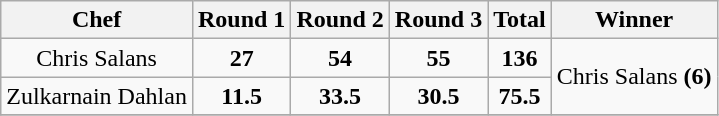<table class="wikitable"  style="float:left; margin:auto; text-align:center;">
<tr>
<th>Chef</th>
<th>Round 1</th>
<th>Round 2</th>
<th>Round 3</th>
<th>Total</th>
<th>Winner</th>
</tr>
<tr>
<td>Chris Salans</td>
<td><strong>27</strong></td>
<td><strong>54</strong></td>
<td><strong>55</strong></td>
<td><strong>136</strong></td>
<td rowspan=2>Chris Salans <strong>(6)</strong></td>
</tr>
<tr>
<td>Zulkarnain Dahlan</td>
<td><strong>11.5</strong></td>
<td><strong>33.5</strong></td>
<td><strong>30.5</strong></td>
<td><strong>75.5</strong></td>
</tr>
<tr>
</tr>
</table>
